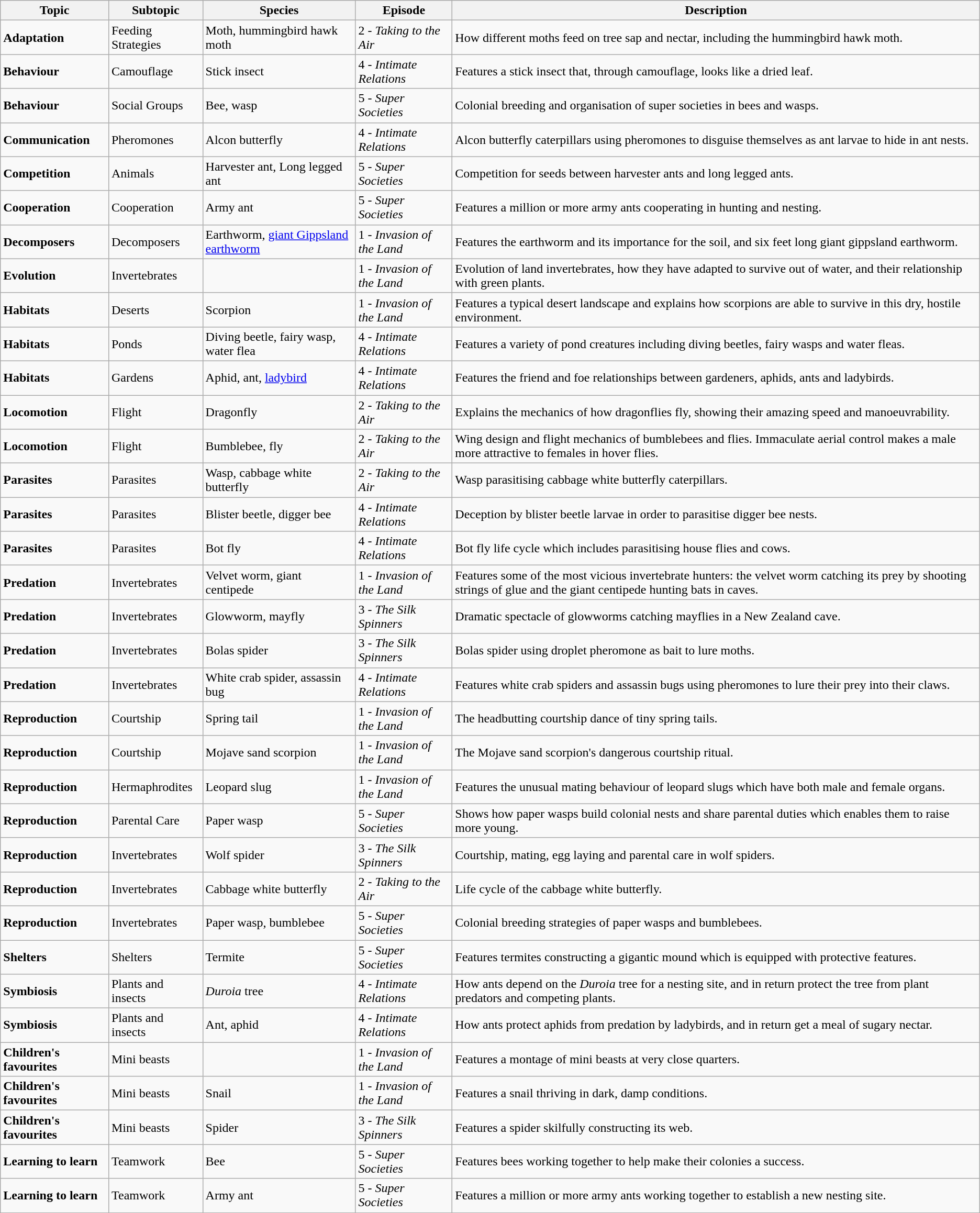<table class="wikitable sortable">
<tr>
<th><strong>Topic</strong></th>
<th>Subtopic</th>
<th>Species</th>
<th>Episode</th>
<th>Description</th>
</tr>
<tr>
<td><strong>Adaptation</strong></td>
<td>Feeding Strategies</td>
<td>Moth, hummingbird hawk moth</td>
<td>2 - <em>Taking to the Air</em></td>
<td>How different moths feed on tree sap and nectar, including the hummingbird hawk moth.</td>
</tr>
<tr>
<td><strong>Behaviour</strong></td>
<td>Camouflage</td>
<td>Stick insect</td>
<td>4 - <em>Intimate Relations</em></td>
<td>Features a stick insect that, through camouflage, looks like a dried leaf.</td>
</tr>
<tr>
<td><strong>Behaviour</strong></td>
<td>Social Groups</td>
<td>Bee, wasp</td>
<td>5 - <em>Super Societies</em></td>
<td>Colonial breeding and organisation of super societies in bees and wasps.</td>
</tr>
<tr>
<td><strong>Communication</strong></td>
<td>Pheromones</td>
<td>Alcon butterfly</td>
<td>4 - <em>Intimate Relations</em></td>
<td>Alcon butterfly caterpillars using pheromones to disguise themselves as ant larvae to hide in ant nests.</td>
</tr>
<tr>
<td><strong>Competition</strong></td>
<td>Animals</td>
<td>Harvester ant, Long legged ant</td>
<td>5 - <em>Super Societies</em></td>
<td>Competition for seeds between harvester ants and long legged ants.</td>
</tr>
<tr>
<td><strong>Cooperation</strong></td>
<td>Cooperation</td>
<td>Army ant</td>
<td>5 - <em>Super Societies</em></td>
<td>Features a million or more army ants cooperating in hunting and nesting.</td>
</tr>
<tr>
<td><strong>Decomposers</strong></td>
<td>Decomposers</td>
<td>Earthworm, <a href='#'>giant Gippsland earthworm</a></td>
<td>1 - <em>Invasion of the Land</em></td>
<td>Features the earthworm and its importance for the soil, and six feet long giant gippsland earthworm.</td>
</tr>
<tr>
<td><strong>Evolution</strong></td>
<td>Invertebrates</td>
<td></td>
<td>1 - <em>Invasion of the Land</em></td>
<td>Evolution of land invertebrates, how they have adapted to survive out of water, and their relationship with green plants.</td>
</tr>
<tr>
<td><strong>Habitats</strong></td>
<td>Deserts</td>
<td>Scorpion</td>
<td>1 - <em>Invasion of the Land</em></td>
<td>Features a typical desert landscape and explains how scorpions are able to survive in this dry, hostile environment.</td>
</tr>
<tr>
<td><strong>Habitats</strong></td>
<td>Ponds</td>
<td>Diving beetle, fairy wasp, water flea</td>
<td>4 - <em>Intimate Relations</em></td>
<td>Features a variety of pond creatures including diving beetles, fairy wasps and water fleas.</td>
</tr>
<tr>
<td><strong>Habitats</strong></td>
<td>Gardens</td>
<td>Aphid, ant, <a href='#'>ladybird</a></td>
<td>4 - <em>Intimate Relations</em></td>
<td>Features the friend and foe relationships between gardeners, aphids, ants and ladybirds.</td>
</tr>
<tr>
<td><strong>Locomotion</strong></td>
<td>Flight</td>
<td>Dragonfly</td>
<td>2 - <em>Taking to the Air</em></td>
<td>Explains the mechanics of how dragonflies fly, showing their amazing speed and manoeuvrability.</td>
</tr>
<tr>
<td><strong>Locomotion</strong></td>
<td>Flight</td>
<td>Bumblebee, fly</td>
<td>2 - <em>Taking to the Air</em></td>
<td>Wing design and flight mechanics of bumblebees and flies. Immaculate aerial control makes a male more attractive to females in hover flies.</td>
</tr>
<tr>
<td><strong>Parasites</strong></td>
<td>Parasites</td>
<td>Wasp, cabbage white butterfly</td>
<td>2 - <em>Taking to the Air</em></td>
<td>Wasp parasitising cabbage white butterfly caterpillars.</td>
</tr>
<tr>
<td><strong>Parasites</strong></td>
<td>Parasites</td>
<td>Blister beetle, digger bee</td>
<td>4 - <em>Intimate Relations</em></td>
<td>Deception by blister beetle larvae in order to parasitise digger bee nests.</td>
</tr>
<tr>
<td><strong>Parasites</strong></td>
<td>Parasites</td>
<td>Bot fly</td>
<td>4 - <em>Intimate Relations</em></td>
<td>Bot fly life cycle which includes parasitising house flies and cows.</td>
</tr>
<tr>
<td><strong>Predation</strong></td>
<td>Invertebrates</td>
<td>Velvet worm, giant centipede</td>
<td>1 - <em>Invasion of the Land</em></td>
<td>Features some of the most vicious invertebrate hunters: the velvet worm catching its prey by shooting strings of glue and the giant centipede hunting bats in caves.</td>
</tr>
<tr>
<td><strong>Predation</strong></td>
<td>Invertebrates</td>
<td>Glowworm, mayfly</td>
<td>3 - <em>The Silk Spinners</em></td>
<td>Dramatic spectacle of glowworms catching mayflies in a New Zealand cave.</td>
</tr>
<tr>
<td><strong>Predation</strong></td>
<td>Invertebrates</td>
<td>Bolas spider</td>
<td>3 - <em>The Silk Spinners</em></td>
<td>Bolas spider using droplet pheromone as bait to lure moths.</td>
</tr>
<tr>
<td><strong>Predation</strong></td>
<td>Invertebrates</td>
<td>White crab spider, assassin bug</td>
<td>4 - <em>Intimate Relations</em></td>
<td>Features white crab spiders and assassin bugs using pheromones to lure their prey into their claws.</td>
</tr>
<tr>
<td><strong>Reproduction</strong></td>
<td>Courtship</td>
<td>Spring tail</td>
<td>1 - <em>Invasion of the Land</em></td>
<td>The headbutting courtship dance of tiny spring tails.</td>
</tr>
<tr>
<td><strong>Reproduction</strong></td>
<td>Courtship</td>
<td>Mojave sand scorpion</td>
<td>1 - <em>Invasion of the Land</em></td>
<td>The Mojave sand scorpion's dangerous courtship ritual.</td>
</tr>
<tr>
<td><strong>Reproduction</strong></td>
<td>Hermaphrodites</td>
<td>Leopard slug</td>
<td>1 - <em>Invasion of the Land</em></td>
<td>Features the unusual mating behaviour of leopard slugs which have both male and female organs.</td>
</tr>
<tr>
<td><strong>Reproduction</strong></td>
<td>Parental Care</td>
<td>Paper wasp</td>
<td>5 - <em>Super Societies</em></td>
<td>Shows how paper wasps build colonial nests and share parental duties which enables them to raise more young.</td>
</tr>
<tr>
<td><strong>Reproduction</strong></td>
<td>Invertebrates</td>
<td>Wolf spider</td>
<td>3 - <em>The Silk Spinners</em></td>
<td>Courtship, mating, egg laying and parental care in wolf spiders.</td>
</tr>
<tr>
<td><strong>Reproduction</strong></td>
<td>Invertebrates</td>
<td>Cabbage white butterfly</td>
<td>2 - <em>Taking to the Air</em></td>
<td>Life cycle of the cabbage white butterfly.</td>
</tr>
<tr>
<td><strong>Reproduction</strong></td>
<td>Invertebrates</td>
<td>Paper wasp, bumblebee</td>
<td>5 - <em>Super Societies</em></td>
<td>Colonial breeding strategies of paper wasps and bumblebees.</td>
</tr>
<tr>
<td><strong>Shelters</strong></td>
<td>Shelters</td>
<td>Termite</td>
<td>5 - <em>Super Societies</em></td>
<td>Features termites constructing a gigantic mound which is equipped with protective features.</td>
</tr>
<tr>
<td><strong>Symbiosis</strong></td>
<td>Plants and insects</td>
<td><em>Duroia</em> tree</td>
<td>4 - <em>Intimate Relations</em></td>
<td>How ants depend on the <em>Duroia</em> tree for a nesting site, and in return protect the tree from plant predators and competing plants.</td>
</tr>
<tr>
<td><strong>Symbiosis</strong></td>
<td>Plants and insects</td>
<td>Ant, aphid</td>
<td>4 - <em>Intimate Relations</em></td>
<td>How ants protect aphids from predation by ladybirds, and in return get a meal of sugary nectar.</td>
</tr>
<tr>
<td><strong>Children's favourites</strong></td>
<td>Mini beasts</td>
<td></td>
<td>1 - <em>Invasion of the Land</em></td>
<td>Features a montage of mini beasts at very close quarters.</td>
</tr>
<tr>
<td><strong>Children's favourites</strong></td>
<td>Mini beasts</td>
<td>Snail</td>
<td>1 - <em>Invasion of the Land</em></td>
<td>Features a snail thriving in dark, damp conditions.</td>
</tr>
<tr>
<td><strong>Children's favourites</strong></td>
<td>Mini beasts</td>
<td>Spider</td>
<td>3 - <em>The Silk Spinners</em></td>
<td>Features a spider skilfully constructing its web.</td>
</tr>
<tr>
<td><strong>Learning to learn</strong></td>
<td>Teamwork</td>
<td>Bee</td>
<td>5 - <em>Super Societies</em></td>
<td>Features bees working together to help make their colonies a success.</td>
</tr>
<tr>
<td><strong>Learning to learn</strong></td>
<td>Teamwork</td>
<td>Army ant</td>
<td>5 - <em>Super Societies</em></td>
<td>Features a million or more army ants working together to establish a new nesting site.</td>
</tr>
</table>
